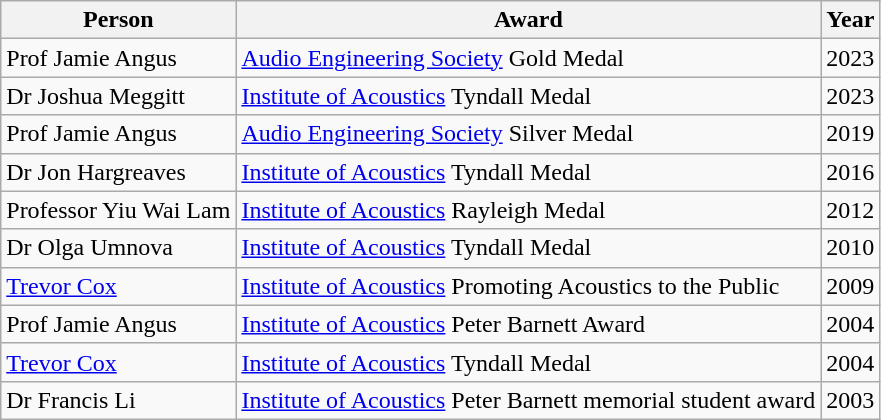<table class="wikitable">
<tr>
<th>Person</th>
<th>Award</th>
<th>Year</th>
</tr>
<tr>
<td>Prof Jamie Angus</td>
<td><a href='#'>Audio Engineering Society</a> Gold Medal</td>
<td>2023</td>
</tr>
<tr>
<td>Dr Joshua Meggitt</td>
<td><a href='#'>Institute of Acoustics</a> Tyndall Medal</td>
<td>2023</td>
</tr>
<tr>
<td>Prof Jamie Angus</td>
<td><a href='#'>Audio Engineering Society</a> Silver Medal</td>
<td>2019</td>
</tr>
<tr>
<td>Dr Jon Hargreaves</td>
<td><a href='#'>Institute of Acoustics</a> Tyndall Medal</td>
<td>2016</td>
</tr>
<tr>
<td>Professor Yiu Wai Lam</td>
<td><a href='#'>Institute of Acoustics</a> Rayleigh Medal</td>
<td>2012</td>
</tr>
<tr>
<td>Dr Olga Umnova</td>
<td><a href='#'>Institute of Acoustics</a> Tyndall Medal</td>
<td>2010</td>
</tr>
<tr>
<td><a href='#'>Trevor Cox</a></td>
<td><a href='#'>Institute of Acoustics</a> Promoting Acoustics to the Public</td>
<td>2009</td>
</tr>
<tr>
<td>Prof Jamie Angus</td>
<td><a href='#'>Institute of Acoustics</a> Peter Barnett Award</td>
<td>2004</td>
</tr>
<tr>
<td><a href='#'>Trevor Cox</a></td>
<td><a href='#'>Institute of Acoustics</a> Tyndall Medal</td>
<td>2004</td>
</tr>
<tr>
<td>Dr Francis Li</td>
<td><a href='#'>Institute of Acoustics</a> Peter Barnett memorial student award</td>
<td>2003</td>
</tr>
</table>
